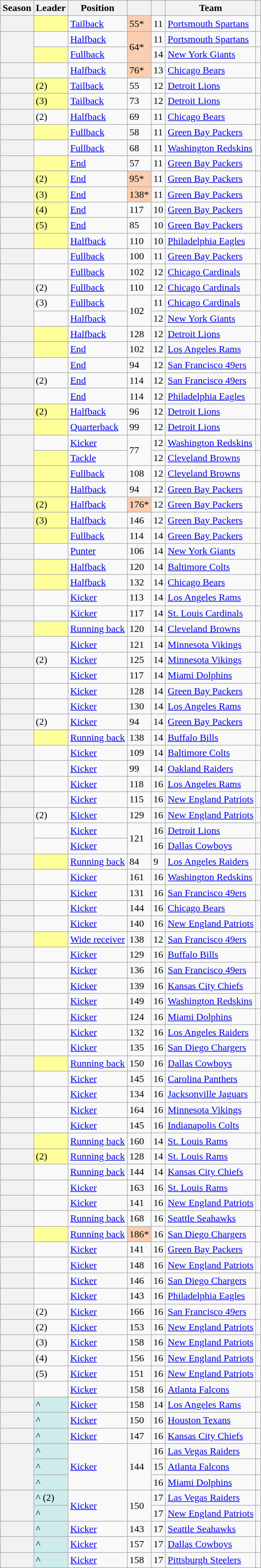<table class="sortable wikitable">
<tr>
<th scope=col>Season</th>
<th scope=col>Leader</th>
<th scope=col>Position</th>
<th scope=col></th>
<th scope=col></th>
<th scope=col>Team</th>
<th scope=col class= "unsortable"></th>
</tr>
<tr>
<th scope=row></th>
<td style="background:#ff9;"></td>
<td><a href='#'>Tailback</a></td>
<td style="background:#fbceb1;">55*</td>
<td>11</td>
<td><a href='#'>Portsmouth Spartans</a></td>
<td></td>
</tr>
<tr>
<th scope=rowgroup rowspan=2></th>
<td></td>
<td><a href='#'>Halfback</a></td>
<td rowspan=2 style="background:#fbceb1;">64*</td>
<td>11</td>
<td><a href='#'>Portsmouth Spartans</a></td>
<td></td>
</tr>
<tr>
<td style="background:#ff9;"></td>
<td><a href='#'>Fullback</a></td>
<td>14</td>
<td><a href='#'>New York Giants</a></td>
<td></td>
</tr>
<tr>
<th scope=row></th>
<td></td>
<td><a href='#'>Halfback</a></td>
<td style="background:#fbceb1;">76*</td>
<td>13</td>
<td><a href='#'>Chicago Bears</a></td>
<td></td>
</tr>
<tr>
<th scope=row></th>
<td style="background:#ff9;"> (2)</td>
<td><a href='#'>Tailback</a></td>
<td>55</td>
<td>12</td>
<td><a href='#'>Detroit Lions</a></td>
<td></td>
</tr>
<tr>
<th scope=row></th>
<td style="background:#ff9;"> (3)</td>
<td><a href='#'>Tailback</a></td>
<td>73</td>
<td>12</td>
<td><a href='#'>Detroit Lions</a></td>
<td></td>
</tr>
<tr>
<th scope=row></th>
<td> (2)</td>
<td><a href='#'>Halfback</a></td>
<td>69</td>
<td>11</td>
<td><a href='#'>Chicago Bears</a></td>
<td></td>
</tr>
<tr>
<th scope=row></th>
<td style="background:#ff9;"></td>
<td><a href='#'>Fullback</a></td>
<td>58</td>
<td>11</td>
<td><a href='#'>Green Bay Packers</a></td>
<td></td>
</tr>
<tr>
<th scope=row></th>
<td></td>
<td><a href='#'>Fullback</a></td>
<td>68</td>
<td>11</td>
<td><a href='#'>Washington Redskins</a></td>
<td></td>
</tr>
<tr>
<th scope=row></th>
<td style="background:#ff9;"></td>
<td><a href='#'>End</a></td>
<td>57</td>
<td>11</td>
<td><a href='#'>Green Bay Packers</a></td>
<td></td>
</tr>
<tr>
<th scope=row></th>
<td style="background:#ff9;"> (2)</td>
<td><a href='#'>End</a></td>
<td style="background:#fbceb1;">95*</td>
<td>11</td>
<td><a href='#'>Green Bay Packers</a></td>
<td></td>
</tr>
<tr>
<th scope=row></th>
<td style="background:#ff9;"> (3)</td>
<td><a href='#'>End</a></td>
<td style="background:#fbceb1;">138*</td>
<td>11</td>
<td><a href='#'>Green Bay Packers</a></td>
<td></td>
</tr>
<tr>
<th scope=row></th>
<td style="background:#ff9;"> (4)</td>
<td><a href='#'>End</a></td>
<td>117</td>
<td>10</td>
<td><a href='#'>Green Bay Packers</a></td>
<td></td>
</tr>
<tr>
<th scope=row></th>
<td style="background:#ff9;"> (5)</td>
<td><a href='#'>End</a></td>
<td>85</td>
<td>10</td>
<td><a href='#'>Green Bay Packers</a></td>
<td></td>
</tr>
<tr>
<th scope=row></th>
<td style="background:#ff9;"></td>
<td><a href='#'>Halfback</a></td>
<td>110</td>
<td>10</td>
<td><a href='#'>Philadelphia Eagles</a></td>
<td></td>
</tr>
<tr>
<th scope=row></th>
<td></td>
<td><a href='#'>Fullback</a></td>
<td>100</td>
<td>11</td>
<td><a href='#'>Green Bay Packers</a></td>
<td></td>
</tr>
<tr>
<th scope=row></th>
<td></td>
<td><a href='#'>Fullback</a></td>
<td>102</td>
<td>12</td>
<td><a href='#'>Chicago Cardinals</a></td>
<td></td>
</tr>
<tr>
<th scope=row></th>
<td> (2)</td>
<td><a href='#'>Fullback</a></td>
<td>110</td>
<td>12</td>
<td><a href='#'>Chicago Cardinals</a></td>
<td></td>
</tr>
<tr>
<th scope=rowgroup rowspan=2></th>
<td> (3)</td>
<td><a href='#'>Fullback</a></td>
<td rowspan=2>102</td>
<td>11</td>
<td><a href='#'>Chicago Cardinals</a></td>
<td></td>
</tr>
<tr>
<td></td>
<td><a href='#'>Halfback</a></td>
<td>12</td>
<td><a href='#'>New York Giants</a></td>
<td></td>
</tr>
<tr>
<th scope=row></th>
<td style="background:#ff9;"></td>
<td><a href='#'>Halfback</a></td>
<td>128</td>
<td>12</td>
<td><a href='#'>Detroit Lions</a></td>
<td></td>
</tr>
<tr>
<th scope=row></th>
<td style="background:#ff9;"></td>
<td><a href='#'>End</a></td>
<td>102</td>
<td>12</td>
<td><a href='#'>Los Angeles Rams</a></td>
<td></td>
</tr>
<tr>
<th scope=row></th>
<td></td>
<td><a href='#'>End</a></td>
<td>94</td>
<td>12</td>
<td><a href='#'>San Francisco 49ers</a></td>
<td></td>
</tr>
<tr>
<th scope=row></th>
<td> (2)</td>
<td><a href='#'>End</a></td>
<td>114</td>
<td>12</td>
<td><a href='#'>San Francisco 49ers</a></td>
<td></td>
</tr>
<tr>
<th scope=row></th>
<td></td>
<td><a href='#'>End</a></td>
<td>114</td>
<td>12</td>
<td><a href='#'>Philadelphia Eagles</a></td>
<td></td>
</tr>
<tr>
<th scope=row></th>
<td style="background:#ff9;"> (2)</td>
<td><a href='#'>Halfback</a></td>
<td>96</td>
<td>12</td>
<td><a href='#'>Detroit Lions</a></td>
<td></td>
</tr>
<tr>
<th scope=row></th>
<td style="background:#ff9;"></td>
<td><a href='#'>Quarterback</a></td>
<td>99</td>
<td>12</td>
<td><a href='#'>Detroit Lions</a></td>
<td></td>
</tr>
<tr>
<th scope=rowgroup rowspan=2></th>
<td></td>
<td><a href='#'>Kicker</a></td>
<td rowspan=2>77</td>
<td>12</td>
<td><a href='#'>Washington Redskins</a></td>
<td></td>
</tr>
<tr>
<td style="background:#ff9;"></td>
<td><a href='#'>Tackle</a></td>
<td>12</td>
<td><a href='#'>Cleveland Browns</a></td>
<td></td>
</tr>
<tr>
<th scope=row></th>
<td style="background:#ff9;"></td>
<td><a href='#'>Fullback</a></td>
<td>108</td>
<td>12</td>
<td><a href='#'>Cleveland Browns</a></td>
<td></td>
</tr>
<tr>
<th scope=row></th>
<td style="background:#ff9;"></td>
<td><a href='#'>Halfback</a></td>
<td>94</td>
<td>12</td>
<td><a href='#'>Green Bay Packers</a></td>
<td></td>
</tr>
<tr>
<th scope=row></th>
<td style="background:#ff9;"> (2)</td>
<td><a href='#'>Halfback</a></td>
<td style="background:#fbceb1;">176*</td>
<td>12</td>
<td><a href='#'>Green Bay Packers</a></td>
<td></td>
</tr>
<tr>
<th scope=row></th>
<td style="background:#ff9;"> (3)</td>
<td><a href='#'>Halfback</a></td>
<td>146</td>
<td>12</td>
<td><a href='#'>Green Bay Packers</a></td>
<td></td>
</tr>
<tr>
<th scope=row></th>
<td style="background:#ff9;"></td>
<td><a href='#'>Fullback</a></td>
<td>114</td>
<td>14</td>
<td><a href='#'>Green Bay Packers</a></td>
<td></td>
</tr>
<tr>
<th scope=row></th>
<td></td>
<td><a href='#'>Punter</a></td>
<td>106</td>
<td>14</td>
<td><a href='#'>New York Giants</a></td>
<td></td>
</tr>
<tr>
<th scope=row></th>
<td style="background:#ff9;"></td>
<td><a href='#'>Halfback</a></td>
<td>120</td>
<td>14</td>
<td><a href='#'>Baltimore Colts</a></td>
<td></td>
</tr>
<tr>
<th scope=row></th>
<td style="background:#ff9;"></td>
<td><a href='#'>Halfback</a></td>
<td>132</td>
<td>14</td>
<td><a href='#'>Chicago Bears</a></td>
<td></td>
</tr>
<tr>
<th scope=row></th>
<td></td>
<td><a href='#'>Kicker</a></td>
<td>113</td>
<td>14</td>
<td><a href='#'>Los Angeles Rams</a></td>
<td></td>
</tr>
<tr>
<th scope=row></th>
<td></td>
<td><a href='#'>Kicker</a></td>
<td>117</td>
<td>14</td>
<td><a href='#'>St. Louis Cardinals</a></td>
<td></td>
</tr>
<tr>
<th scope=row></th>
<td style="background:#ff9;"></td>
<td><a href='#'>Running back</a></td>
<td>120</td>
<td>14</td>
<td><a href='#'>Cleveland Browns</a></td>
<td></td>
</tr>
<tr>
<th scope=row></th>
<td></td>
<td><a href='#'>Kicker</a></td>
<td>121</td>
<td>14</td>
<td><a href='#'>Minnesota Vikings</a></td>
<td></td>
</tr>
<tr>
<th scope=row></th>
<td> (2)</td>
<td><a href='#'>Kicker</a></td>
<td>125</td>
<td>14</td>
<td><a href='#'>Minnesota Vikings</a></td>
<td></td>
</tr>
<tr>
<th scope=row></th>
<td></td>
<td><a href='#'>Kicker</a></td>
<td>117</td>
<td>14</td>
<td><a href='#'>Miami Dolphins</a></td>
<td></td>
</tr>
<tr>
<th scope=row></th>
<td></td>
<td><a href='#'>Kicker</a></td>
<td>128</td>
<td>14</td>
<td><a href='#'>Green Bay Packers</a></td>
<td></td>
</tr>
<tr>
<th scope=row></th>
<td></td>
<td><a href='#'>Kicker</a></td>
<td>130</td>
<td>14</td>
<td><a href='#'>Los Angeles Rams</a></td>
<td></td>
</tr>
<tr>
<th scope=row></th>
<td> (2)</td>
<td><a href='#'>Kicker</a></td>
<td>94</td>
<td>14</td>
<td><a href='#'>Green Bay Packers</a></td>
<td></td>
</tr>
<tr>
<th scope=row></th>
<td style="background:#ff9;"></td>
<td><a href='#'>Running back</a></td>
<td>138</td>
<td>14</td>
<td><a href='#'>Buffalo Bills</a></td>
<td></td>
</tr>
<tr>
<th scope=row></th>
<td></td>
<td><a href='#'>Kicker</a></td>
<td>109</td>
<td>14</td>
<td><a href='#'>Baltimore Colts</a></td>
<td></td>
</tr>
<tr>
<th scope=row></th>
<td></td>
<td><a href='#'>Kicker</a></td>
<td>99</td>
<td>14</td>
<td><a href='#'>Oakland Raiders</a></td>
<td></td>
</tr>
<tr>
<th scope=row></th>
<td></td>
<td><a href='#'>Kicker</a></td>
<td>118</td>
<td>16</td>
<td><a href='#'>Los Angeles Rams</a></td>
<td></td>
</tr>
<tr>
<th scope=row></th>
<td></td>
<td><a href='#'>Kicker</a></td>
<td>115</td>
<td>16</td>
<td><a href='#'>New England Patriots</a></td>
<td></td>
</tr>
<tr>
<th scope=row></th>
<td> (2)</td>
<td><a href='#'>Kicker</a></td>
<td>129</td>
<td>16</td>
<td><a href='#'>New England Patriots</a></td>
<td></td>
</tr>
<tr>
<th scope=rowgroup rowspan=2></th>
<td></td>
<td><a href='#'>Kicker</a></td>
<td rowspan=2>121</td>
<td>16</td>
<td><a href='#'>Detroit Lions</a></td>
<td></td>
</tr>
<tr>
<td></td>
<td><a href='#'>Kicker</a></td>
<td>16</td>
<td><a href='#'>Dallas Cowboys</a></td>
<td></td>
</tr>
<tr>
<th scope=row></th>
<td style="background:#ff9;"></td>
<td><a href='#'>Running back</a></td>
<td>84</td>
<td>9</td>
<td><a href='#'>Los Angeles Raiders</a></td>
<td></td>
</tr>
<tr>
<th scope=row></th>
<td></td>
<td><a href='#'>Kicker</a></td>
<td>161</td>
<td>16</td>
<td><a href='#'>Washington Redskins</a></td>
<td></td>
</tr>
<tr>
<th scope=row></th>
<td></td>
<td><a href='#'>Kicker</a></td>
<td>131</td>
<td>16</td>
<td><a href='#'>San Francisco 49ers</a></td>
<td></td>
</tr>
<tr>
<th scope=row></th>
<td></td>
<td><a href='#'>Kicker</a></td>
<td>144</td>
<td>16</td>
<td><a href='#'>Chicago Bears</a></td>
<td></td>
</tr>
<tr>
<th scope=row></th>
<td></td>
<td><a href='#'>Kicker</a></td>
<td>140</td>
<td>16</td>
<td><a href='#'>New England Patriots</a></td>
<td></td>
</tr>
<tr>
<th scope=row></th>
<td style="background:#ff9;"></td>
<td><a href='#'>Wide receiver</a></td>
<td>138</td>
<td>12</td>
<td><a href='#'>San Francisco 49ers</a></td>
<td></td>
</tr>
<tr>
<th scope=row></th>
<td></td>
<td><a href='#'>Kicker</a></td>
<td>129</td>
<td>16</td>
<td><a href='#'>Buffalo Bills</a></td>
<td></td>
</tr>
<tr>
<th scope=row></th>
<td></td>
<td><a href='#'>Kicker</a></td>
<td>136</td>
<td>16</td>
<td><a href='#'>San Francisco 49ers</a></td>
<td></td>
</tr>
<tr>
<th scope=row></th>
<td></td>
<td><a href='#'>Kicker</a></td>
<td>139</td>
<td>16</td>
<td><a href='#'>Kansas City Chiefs</a></td>
<td></td>
</tr>
<tr>
<th scope=row></th>
<td></td>
<td><a href='#'>Kicker</a></td>
<td>149</td>
<td>16</td>
<td><a href='#'>Washington Redskins</a></td>
<td></td>
</tr>
<tr>
<th scope=row></th>
<td></td>
<td><a href='#'>Kicker</a></td>
<td>124</td>
<td>16</td>
<td><a href='#'>Miami Dolphins</a></td>
<td></td>
</tr>
<tr>
<th scope=row></th>
<td></td>
<td><a href='#'>Kicker</a></td>
<td>132</td>
<td>16</td>
<td><a href='#'>Los Angeles Raiders</a></td>
<td></td>
</tr>
<tr>
<th scope=row></th>
<td></td>
<td><a href='#'>Kicker</a></td>
<td>135</td>
<td>16</td>
<td><a href='#'>San Diego Chargers</a></td>
<td></td>
</tr>
<tr>
<th scope=row></th>
<td style="background:#ff9;"></td>
<td><a href='#'>Running back</a></td>
<td>150</td>
<td>16</td>
<td><a href='#'>Dallas Cowboys</a></td>
<td></td>
</tr>
<tr>
<th scope=row></th>
<td></td>
<td><a href='#'>Kicker</a></td>
<td>145</td>
<td>16</td>
<td><a href='#'>Carolina Panthers</a></td>
<td></td>
</tr>
<tr>
<th scope=row></th>
<td></td>
<td><a href='#'>Kicker</a></td>
<td>134</td>
<td>16</td>
<td><a href='#'>Jacksonville Jaguars</a></td>
<td></td>
</tr>
<tr>
<th scope=row></th>
<td></td>
<td><a href='#'>Kicker</a></td>
<td>164</td>
<td>16</td>
<td><a href='#'>Minnesota Vikings</a></td>
<td></td>
</tr>
<tr>
<th scope=row></th>
<td></td>
<td><a href='#'>Kicker</a></td>
<td>145</td>
<td>16</td>
<td><a href='#'>Indianapolis Colts</a></td>
<td></td>
</tr>
<tr>
<th scope=row></th>
<td style="background:#ff9;"></td>
<td><a href='#'>Running back</a></td>
<td>160</td>
<td>14</td>
<td><a href='#'>St. Louis Rams</a></td>
<td></td>
</tr>
<tr>
<th scope=row></th>
<td style="background:#ff9;"> (2)</td>
<td><a href='#'>Running back</a></td>
<td>128</td>
<td>14</td>
<td><a href='#'>St. Louis Rams</a></td>
<td></td>
</tr>
<tr>
<th scope=row></th>
<td></td>
<td><a href='#'>Running back</a></td>
<td>144</td>
<td>14</td>
<td><a href='#'>Kansas City Chiefs</a></td>
<td></td>
</tr>
<tr>
<th scope=row></th>
<td></td>
<td><a href='#'>Kicker</a></td>
<td>163</td>
<td>16</td>
<td><a href='#'>St. Louis Rams</a></td>
<td></td>
</tr>
<tr>
<th scope=row></th>
<td></td>
<td><a href='#'>Kicker</a></td>
<td>141</td>
<td>16</td>
<td><a href='#'>New England Patriots</a></td>
<td></td>
</tr>
<tr>
<th scope=row></th>
<td></td>
<td><a href='#'>Running back</a></td>
<td>168</td>
<td>16</td>
<td><a href='#'>Seattle Seahawks</a></td>
<td></td>
</tr>
<tr>
<th scope=row></th>
<td style="background:#ff9;"></td>
<td><a href='#'>Running back</a></td>
<td style="background:#fbceb1;">186*</td>
<td>16</td>
<td><a href='#'>San Diego Chargers</a></td>
<td></td>
</tr>
<tr>
<th scope=row></th>
<td></td>
<td><a href='#'>Kicker</a></td>
<td>141</td>
<td>16</td>
<td><a href='#'>Green Bay Packers</a></td>
<td></td>
</tr>
<tr>
<th scope=row></th>
<td></td>
<td><a href='#'>Kicker</a></td>
<td>148</td>
<td>16</td>
<td><a href='#'>New England Patriots</a></td>
<td></td>
</tr>
<tr>
<th scope=row></th>
<td></td>
<td><a href='#'>Kicker</a></td>
<td>146</td>
<td>16</td>
<td><a href='#'>San Diego Chargers</a></td>
<td></td>
</tr>
<tr>
<th scope=row></th>
<td></td>
<td><a href='#'>Kicker</a></td>
<td>143</td>
<td>16</td>
<td><a href='#'>Philadelphia Eagles</a></td>
<td></td>
</tr>
<tr>
<th scope=row></th>
<td> (2)</td>
<td><a href='#'>Kicker</a></td>
<td>166</td>
<td>16</td>
<td><a href='#'>San Francisco 49ers</a></td>
<td></td>
</tr>
<tr>
<th scope=row></th>
<td> (2)</td>
<td><a href='#'>Kicker</a></td>
<td>153</td>
<td>16</td>
<td><a href='#'>New England Patriots</a></td>
<td></td>
</tr>
<tr>
<th scope=row></th>
<td> (3)</td>
<td><a href='#'>Kicker</a></td>
<td>158</td>
<td>16</td>
<td><a href='#'>New England Patriots</a></td>
<td></td>
</tr>
<tr>
<th scope=row></th>
<td> (4)</td>
<td><a href='#'>Kicker</a></td>
<td>156</td>
<td>16</td>
<td><a href='#'>New England Patriots</a></td>
<td></td>
</tr>
<tr>
<th scope=row></th>
<td> (5)</td>
<td><a href='#'>Kicker</a></td>
<td>151</td>
<td>16</td>
<td><a href='#'>New England Patriots</a></td>
<td></td>
</tr>
<tr>
<th scope=row></th>
<td></td>
<td><a href='#'>Kicker</a></td>
<td>158</td>
<td>16</td>
<td><a href='#'>Atlanta Falcons</a></td>
<td></td>
</tr>
<tr>
<th scope=row></th>
<td style="background:#cfecec;">^</td>
<td><a href='#'>Kicker</a></td>
<td>158</td>
<td>14</td>
<td><a href='#'>Los Angeles Rams</a></td>
<td></td>
</tr>
<tr>
<th scope=row></th>
<td style="background:#cfecec;">^</td>
<td><a href='#'>Kicker</a></td>
<td>150</td>
<td>16</td>
<td><a href='#'>Houston Texans</a></td>
<td></td>
</tr>
<tr>
<th scope=row></th>
<td style="background:#cfecec;">^</td>
<td><a href='#'>Kicker</a></td>
<td>147</td>
<td>16</td>
<td><a href='#'>Kansas City Chiefs</a></td>
<td></td>
</tr>
<tr>
<th scope=rowgroup rowspan=3></th>
<td style="background:#cfecec;">^</td>
<td rowspan=3><a href='#'>Kicker</a></td>
<td rowspan=3>144</td>
<td>16</td>
<td><a href='#'>Las Vegas Raiders</a></td>
<td></td>
</tr>
<tr>
<td style="background:#cfecec;">^</td>
<td>15</td>
<td><a href='#'>Atlanta Falcons</a></td>
<td></td>
</tr>
<tr>
<td style="background:#cfecec;">^</td>
<td>16</td>
<td><a href='#'>Miami Dolphins</a></td>
<td></td>
</tr>
<tr>
<th scope=rowgroup rowspan=2></th>
<td style="background:#cfecec;">^ (2)</td>
<td rowspan=2><a href='#'>Kicker</a></td>
<td rowspan=2>150</td>
<td>17</td>
<td><a href='#'>Las Vegas Raiders</a></td>
<td></td>
</tr>
<tr>
<td style="background:#cfecec;">^</td>
<td>17</td>
<td><a href='#'>New England Patriots</a></td>
<td></td>
</tr>
<tr>
<th scope=row></th>
<td style="background:#cfecec;">^</td>
<td><a href='#'>Kicker</a></td>
<td>143</td>
<td>17</td>
<td><a href='#'>Seattle Seahawks</a></td>
<td></td>
</tr>
<tr>
<th scope=row></th>
<td style="background:#cfecec;">^</td>
<td><a href='#'>Kicker</a></td>
<td>157</td>
<td>17</td>
<td><a href='#'>Dallas Cowboys</a></td>
<td></td>
</tr>
<tr>
<th scope=row></th>
<td style="background:#cfecec;">^</td>
<td><a href='#'>Kicker</a></td>
<td>158</td>
<td>17</td>
<td><a href='#'>Pittsburgh Steelers</a></td>
<td></td>
</tr>
</table>
